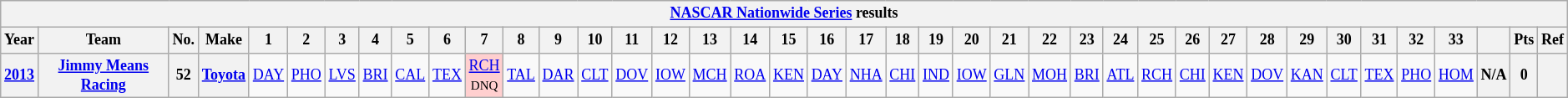<table class="wikitable" style="text-align:center; font-size:75%">
<tr>
<th colspan=42><a href='#'>NASCAR Nationwide Series</a> results</th>
</tr>
<tr>
<th>Year</th>
<th>Team</th>
<th>No.</th>
<th>Make</th>
<th>1</th>
<th>2</th>
<th>3</th>
<th>4</th>
<th>5</th>
<th>6</th>
<th>7</th>
<th>8</th>
<th>9</th>
<th>10</th>
<th>11</th>
<th>12</th>
<th>13</th>
<th>14</th>
<th>15</th>
<th>16</th>
<th>17</th>
<th>18</th>
<th>19</th>
<th>20</th>
<th>21</th>
<th>22</th>
<th>23</th>
<th>24</th>
<th>25</th>
<th>26</th>
<th>27</th>
<th>28</th>
<th>29</th>
<th>30</th>
<th>31</th>
<th>32</th>
<th>33</th>
<th></th>
<th>Pts</th>
<th>Ref</th>
</tr>
<tr>
<th><a href='#'>2013</a></th>
<th><a href='#'>Jimmy Means Racing</a></th>
<th>52</th>
<th><a href='#'>Toyota</a></th>
<td><a href='#'>DAY</a></td>
<td><a href='#'>PHO</a></td>
<td><a href='#'>LVS</a></td>
<td><a href='#'>BRI</a></td>
<td><a href='#'>CAL</a></td>
<td><a href='#'>TEX</a></td>
<td style="background:#FFCFCF;"><a href='#'>RCH</a><br><small>DNQ</small></td>
<td><a href='#'>TAL</a></td>
<td><a href='#'>DAR</a></td>
<td><a href='#'>CLT</a></td>
<td><a href='#'>DOV</a></td>
<td><a href='#'>IOW</a></td>
<td><a href='#'>MCH</a></td>
<td><a href='#'>ROA</a></td>
<td><a href='#'>KEN</a></td>
<td><a href='#'>DAY</a></td>
<td><a href='#'>NHA</a></td>
<td><a href='#'>CHI</a></td>
<td><a href='#'>IND</a></td>
<td><a href='#'>IOW</a></td>
<td><a href='#'>GLN</a></td>
<td><a href='#'>MOH</a></td>
<td><a href='#'>BRI</a></td>
<td><a href='#'>ATL</a></td>
<td><a href='#'>RCH</a></td>
<td><a href='#'>CHI</a></td>
<td><a href='#'>KEN</a></td>
<td><a href='#'>DOV</a></td>
<td><a href='#'>KAN</a></td>
<td><a href='#'>CLT</a></td>
<td><a href='#'>TEX</a></td>
<td><a href='#'>PHO</a></td>
<td><a href='#'>HOM</a></td>
<th>N/A</th>
<th>0</th>
<th></th>
</tr>
</table>
